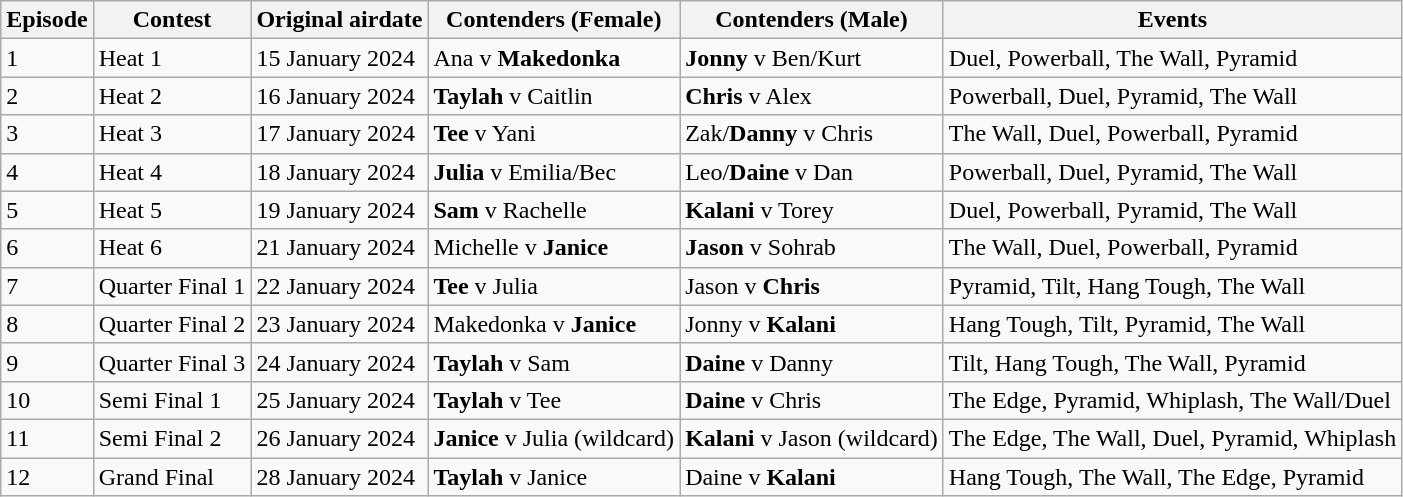<table class="wikitable" style="margin-right: 0;">
<tr>
<th>Episode</th>
<th>Contest</th>
<th>Original airdate</th>
<th>Contenders (Female)</th>
<th>Contenders (Male)</th>
<th>Events</th>
</tr>
<tr>
<td>1</td>
<td>Heat 1</td>
<td>15 January 2024</td>
<td>Ana v <strong>Makedonka</strong></td>
<td><strong>Jonny</strong> v Ben/Kurt</td>
<td>Duel, Powerball, The Wall, Pyramid</td>
</tr>
<tr>
<td>2</td>
<td>Heat 2</td>
<td>16 January 2024</td>
<td><strong>Taylah</strong> v Caitlin</td>
<td><strong>Chris</strong> v Alex</td>
<td>Powerball, Duel, Pyramid, The Wall</td>
</tr>
<tr>
<td>3</td>
<td>Heat 3</td>
<td>17 January 2024</td>
<td><strong>Tee</strong> v Yani</td>
<td>Zak/<strong>Danny</strong> v Chris</td>
<td>The Wall, Duel, Powerball, Pyramid</td>
</tr>
<tr>
<td>4</td>
<td>Heat 4</td>
<td>18 January 2024</td>
<td><strong>Julia</strong> v Emilia/Bec</td>
<td>Leo/<strong>Daine</strong> v Dan</td>
<td>Powerball, Duel, Pyramid, The Wall</td>
</tr>
<tr>
<td>5</td>
<td>Heat 5</td>
<td>19 January 2024</td>
<td><strong>Sam</strong> v Rachelle</td>
<td><strong>Kalani</strong> v Torey</td>
<td>Duel, Powerball, Pyramid, The Wall</td>
</tr>
<tr>
<td>6</td>
<td>Heat 6</td>
<td>21 January 2024</td>
<td>Michelle v <strong>Janice</strong></td>
<td><strong>Jason</strong> v Sohrab</td>
<td>The Wall, Duel, Powerball, Pyramid</td>
</tr>
<tr>
<td>7</td>
<td>Quarter Final 1</td>
<td>22 January 2024</td>
<td><strong>Tee</strong> v Julia</td>
<td>Jason v <strong>Chris</strong></td>
<td>Pyramid, Tilt, Hang Tough, The Wall</td>
</tr>
<tr>
<td>8</td>
<td>Quarter Final 2</td>
<td>23 January 2024</td>
<td>Makedonka v <strong>Janice</strong></td>
<td>Jonny v <strong>Kalani</strong></td>
<td>Hang Tough, Tilt, Pyramid, The Wall</td>
</tr>
<tr>
<td>9</td>
<td>Quarter Final 3</td>
<td>24 January 2024</td>
<td><strong>Taylah</strong> v Sam</td>
<td><strong>Daine</strong> v Danny</td>
<td>Tilt, Hang Tough, The Wall, Pyramid</td>
</tr>
<tr>
<td>10</td>
<td>Semi Final 1</td>
<td>25 January 2024</td>
<td><strong>Taylah</strong> v Tee</td>
<td><strong>Daine</strong> v Chris</td>
<td>The Edge, Pyramid, Whiplash, The Wall/Duel</td>
</tr>
<tr>
<td>11</td>
<td>Semi Final 2</td>
<td>26 January 2024</td>
<td><strong>Janice</strong> v Julia (wildcard)</td>
<td><strong>Kalani</strong> v Jason (wildcard)</td>
<td>The Edge, The Wall, Duel, Pyramid, Whiplash</td>
</tr>
<tr>
<td>12</td>
<td>Grand Final</td>
<td>28 January 2024</td>
<td><strong>Taylah</strong> v Janice</td>
<td>Daine v <strong>Kalani</strong></td>
<td>Hang Tough, The Wall, The Edge, Pyramid</td>
</tr>
</table>
